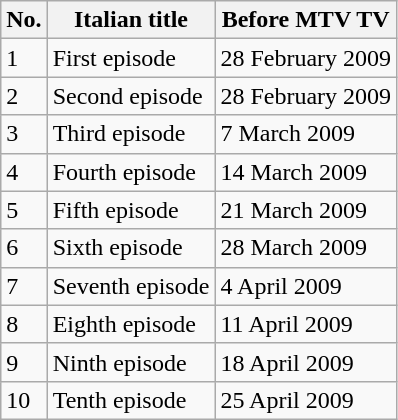<table class="wikitable">
<tr>
<th>No.</th>
<th>Italian title</th>
<th>Before MTV TV</th>
</tr>
<tr>
<td>1</td>
<td>First episode</td>
<td>28 February 2009</td>
</tr>
<tr>
<td>2</td>
<td>Second episode</td>
<td>28 February 2009</td>
</tr>
<tr>
<td>3</td>
<td>Third episode</td>
<td>7 March 2009</td>
</tr>
<tr>
<td>4</td>
<td>Fourth episode</td>
<td>14 March 2009</td>
</tr>
<tr>
<td>5</td>
<td>Fifth episode</td>
<td>21 March 2009</td>
</tr>
<tr>
<td>6</td>
<td>Sixth episode</td>
<td>28 March 2009</td>
</tr>
<tr>
<td>7</td>
<td>Seventh episode</td>
<td>4 April 2009</td>
</tr>
<tr>
<td>8</td>
<td>Eighth episode</td>
<td>11 April 2009</td>
</tr>
<tr>
<td>9</td>
<td>Ninth episode</td>
<td>18 April 2009</td>
</tr>
<tr>
<td>10</td>
<td>Tenth episode</td>
<td>25 April 2009</td>
</tr>
</table>
